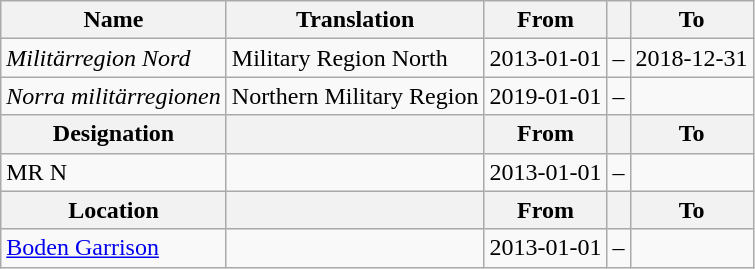<table class="wikitable">
<tr>
<th style="font-weight:bold;">Name</th>
<th style="font-weight:bold;">Translation</th>
<th style="text-align: center; font-weight:bold;">From</th>
<th></th>
<th style="text-align: center; font-weight:bold;">To</th>
</tr>
<tr>
<td style="font-style:italic;">Militärregion Nord</td>
<td>Military Region North</td>
<td>2013-01-01</td>
<td>–</td>
<td>2018-12-31</td>
</tr>
<tr>
<td style="font-style:italic;">Norra militärregionen</td>
<td>Northern Military Region</td>
<td>2019-01-01</td>
<td>–</td>
<td></td>
</tr>
<tr>
<th style="font-weight:bold;">Designation</th>
<th style="font-weight:bold;"></th>
<th style="text-align: center; font-weight:bold;">From</th>
<th></th>
<th style="text-align: center; font-weight:bold;">To</th>
</tr>
<tr>
<td>MR N</td>
<td></td>
<td style="text-align: center;">2013-01-01</td>
<td style="text-align: center;">–</td>
<td style="text-align: center;"></td>
</tr>
<tr>
<th style="font-weight:bold;">Location</th>
<th style="font-weight:bold;"></th>
<th style="text-align: center; font-weight:bold;">From</th>
<th></th>
<th style="text-align: center; font-weight:bold;">To</th>
</tr>
<tr>
<td><a href='#'>Boden Garrison</a></td>
<td></td>
<td style="text-align: center;">2013-01-01</td>
<td style="text-align: center;">–</td>
<td style="text-align: center;"></td>
</tr>
</table>
